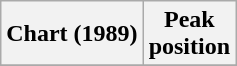<table class="wikitable sortable">
<tr>
<th align="left">Chart (1989)</th>
<th align="center">Peak<br>position</th>
</tr>
<tr>
</tr>
</table>
